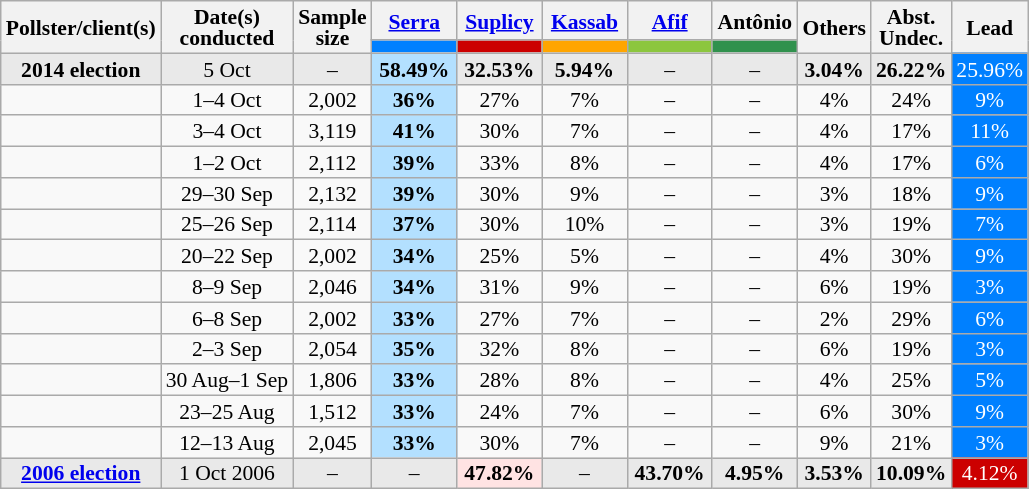<table class="wikitable sortable" style="text-align:center;font-size:90%;line-height:14px;">
<tr>
<th rowspan="2">Pollster/client(s)</th>
<th rowspan="2">Date(s)<br>conducted</th>
<th rowspan="2" data-sort-type="number">Sample<br>size</th>
<th class="unsortable" style="width:50px;"><a href='#'>Serra</a><br></th>
<th class="unsortable" style="width:50px;"><a href='#'>Suplicy</a><br></th>
<th class="unsortable" style="width:50px;"><a href='#'>Kassab</a><br></th>
<th class="unsortable" style="width:50px;"><a href='#'>Afif</a><br></th>
<th class="unsortable" style="width:50px;">Antônio<br></th>
<th rowspan="2" class="unsortable">Others</th>
<th rowspan="2" class="unsortable">Abst.<br>Undec.</th>
<th rowspan="2" data-sort-type="number">Lead</th>
</tr>
<tr>
<th data-sort-type="number" class="sortable" style="background:#0080FF;"></th>
<th data-sort-type="number" class="sortable" style="background:#CC0000;"></th>
<th data-sort-type="number" class="sortable" style="background:#FFA500;"></th>
<th data-sort-type="number" class="sortable" style="background:#8CC63E;"></th>
<th data-sort-type="number" class="sortable" style="background:#30914D;"></th>
</tr>
<tr style="background:#E9E9E9;">
<td><strong>2014 election</strong></td>
<td>5 Oct</td>
<td>–</td>
<td style="background:#B3E0FF;"><strong>58.49%</strong></td>
<td><strong>32.53%</strong></td>
<td><strong>5.94%</strong></td>
<td>–</td>
<td>–</td>
<td><strong>3.04%</strong></td>
<td><strong>26.22%</strong></td>
<td style="background:#0080FF;color:#FFFFFF;">25.96%</td>
</tr>
<tr>
<td></td>
<td>1–4 Oct</td>
<td>2,002</td>
<td style="background:#B3E0FF;"><strong>36%</strong></td>
<td>27%</td>
<td>7%</td>
<td>–</td>
<td>–</td>
<td>4%</td>
<td>24%</td>
<td style="background:#0080FF;color:#FFFFFF;">9%</td>
</tr>
<tr>
<td></td>
<td>3–4 Oct</td>
<td>3,119</td>
<td style="background:#B3E0FF;"><strong>41%</strong></td>
<td>30%</td>
<td>7%</td>
<td>–</td>
<td>–</td>
<td>4%</td>
<td>17%</td>
<td style="background:#0080FF;color:#FFFFFF;">11%</td>
</tr>
<tr>
<td></td>
<td>1–2 Oct</td>
<td>2,112</td>
<td style="background:#B3E0FF;"><strong>39%</strong></td>
<td>33%</td>
<td>8%</td>
<td>–</td>
<td>–</td>
<td>4%</td>
<td>17%</td>
<td style="background:#0080FF;color:#FFFFFF;">6%</td>
</tr>
<tr>
<td></td>
<td>29–30 Sep</td>
<td>2,132</td>
<td style="background:#B3E0FF;"><strong>39%</strong></td>
<td>30%</td>
<td>9%</td>
<td>–</td>
<td>–</td>
<td>3%</td>
<td>18%</td>
<td style="background:#0080FF;color:#FFFFFF;">9%</td>
</tr>
<tr>
<td></td>
<td>25–26 Sep</td>
<td>2,114</td>
<td style="background:#B3E0FF;"><strong>37%</strong></td>
<td>30%</td>
<td>10%</td>
<td>–</td>
<td>–</td>
<td>3%</td>
<td>19%</td>
<td style="background:#0080FF;color:#FFFFFF;">7%</td>
</tr>
<tr>
<td></td>
<td>20–22 Sep</td>
<td>2,002</td>
<td style="background:#B3E0FF;"><strong>34%</strong></td>
<td>25%</td>
<td>5%</td>
<td>–</td>
<td>–</td>
<td>4%</td>
<td>30%</td>
<td style="background:#0080FF;color:#FFFFFF;">9%</td>
</tr>
<tr>
<td></td>
<td>8–9 Sep</td>
<td>2,046</td>
<td style="background:#B3E0FF;"><strong>34%</strong></td>
<td>31%</td>
<td>9%</td>
<td>–</td>
<td>–</td>
<td>6%</td>
<td>19%</td>
<td style="background:#0080FF;color:#FFFFFF;">3%</td>
</tr>
<tr>
<td></td>
<td>6–8 Sep</td>
<td>2,002</td>
<td style="background:#B3E0FF;"><strong>33%</strong></td>
<td>27%</td>
<td>7%</td>
<td>–</td>
<td>–</td>
<td>2%</td>
<td>29%</td>
<td style="background:#0080FF;color:#FFFFFF;">6%</td>
</tr>
<tr>
<td></td>
<td>2–3 Sep</td>
<td>2,054</td>
<td style="background:#B3E0FF;"><strong>35%</strong></td>
<td>32%</td>
<td>8%</td>
<td>–</td>
<td>–</td>
<td>6%</td>
<td>19%</td>
<td style="background:#0080FF;color:#FFFFFF;">3%</td>
</tr>
<tr>
<td></td>
<td>30 Aug–1 Sep</td>
<td>1,806</td>
<td style="background:#B3E0FF;"><strong>33%</strong></td>
<td>28%</td>
<td>8%</td>
<td>–</td>
<td>–</td>
<td>4%</td>
<td>25%</td>
<td style="background:#0080FF;color:#FFFFFF;">5%</td>
</tr>
<tr>
<td></td>
<td>23–25 Aug</td>
<td>1,512</td>
<td style="background:#B3E0FF;"><strong>33%</strong></td>
<td>24%</td>
<td>7%</td>
<td>–</td>
<td>–</td>
<td>6%</td>
<td>30%</td>
<td style="background:#0080FF;color:#FFFFFF;">9%</td>
</tr>
<tr>
<td></td>
<td>12–13 Aug</td>
<td>2,045</td>
<td style="background:#B3E0FF;"><strong>33%</strong></td>
<td>30%</td>
<td>7%</td>
<td>–</td>
<td>–</td>
<td>9%</td>
<td>21%</td>
<td style="background:#0080FF;color:#FFFFFF;">3%</td>
</tr>
<tr style="background:#E9E9E9;">
<td><a href='#'><strong>2006 election</strong></a></td>
<td>1 Oct 2006</td>
<td>–</td>
<td>–</td>
<td style="background:#FFE3E3"><strong>47.82%</strong></td>
<td>–</td>
<td><strong>43.70%</strong></td>
<td><strong>4.95%</strong></td>
<td><strong>3.53%</strong></td>
<td><strong>10.09%</strong></td>
<td style="background:#CC0000;color:#FFFFFF;">4.12%</td>
</tr>
</table>
